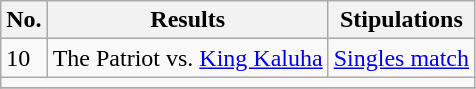<table class="wikitable">
<tr>
<th><strong>No.</strong></th>
<th><strong>Results</strong></th>
<th><strong>Stipulations</strong></th>
</tr>
<tr>
<td>10</td>
<td>The Patriot vs. <a href='#'>King Kaluha</a></td>
<td><a href='#'>Singles match</a></td>
</tr>
<tr>
<td colspan="4"></td>
</tr>
<tr>
</tr>
</table>
